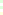<table style="font-size: 85%">
<tr>
<td style="background:#dfd;"></td>
</tr>
<tr>
<td style="background:#dfd;"></td>
</tr>
<tr>
<td style="background:#ffd;"></td>
</tr>
</table>
